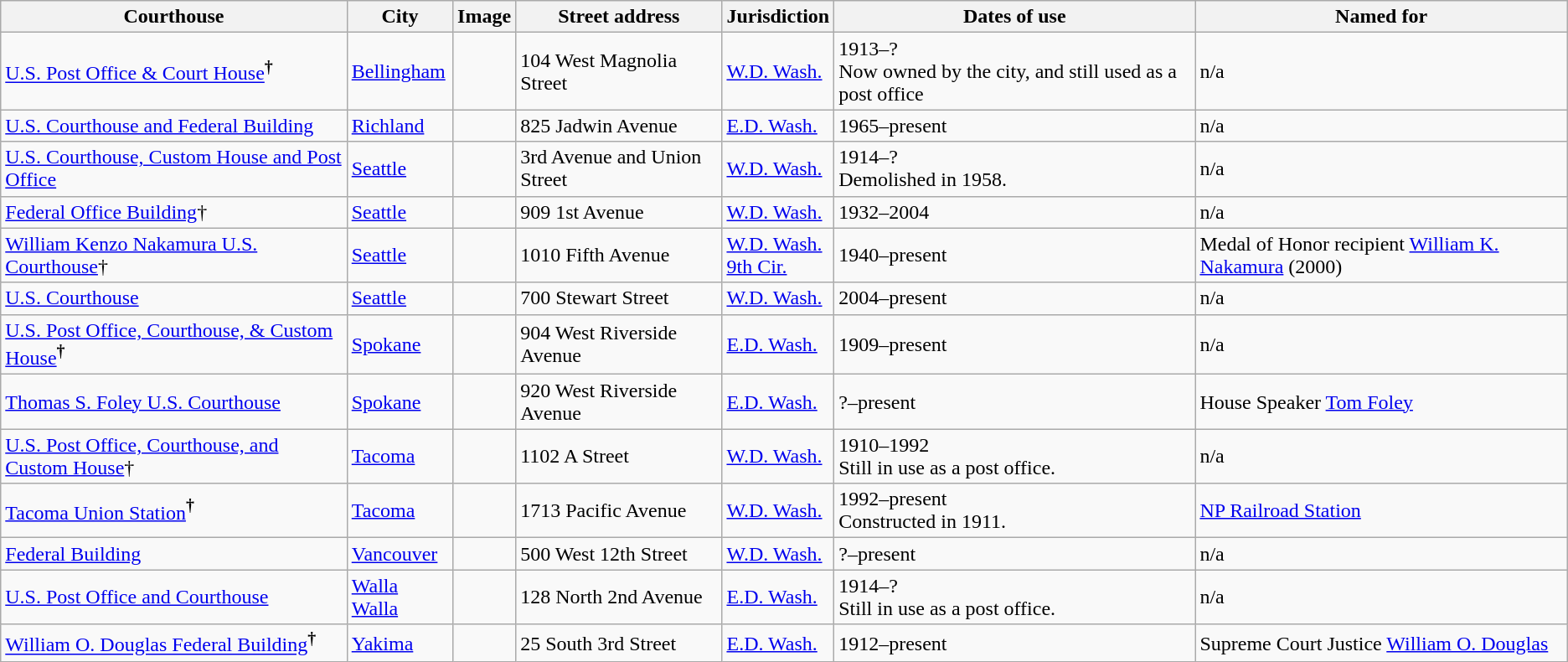<table class="wikitable sortable sticky-header sort-under">
<tr>
<th>Courthouse</th>
<th>City</th>
<th>Image</th>
<th>Street address</th>
<th>Jurisdiction</th>
<th>Dates of use</th>
<th>Named for</th>
</tr>
<tr>
<td><a href='#'>U.S. Post Office & Court House</a><strong><sup>†</sup></strong></td>
<td><a href='#'>Bellingham</a></td>
<td></td>
<td>104 West Magnolia Street</td>
<td><a href='#'>W.D. Wash.</a></td>
<td>1913–?<br>Now owned by the city, and still used as a post office</td>
<td>n/a</td>
</tr>
<tr>
<td><a href='#'>U.S. Courthouse and Federal Building</a></td>
<td><a href='#'>Richland</a></td>
<td></td>
<td>825 Jadwin Avenue</td>
<td><a href='#'>E.D. Wash.</a></td>
<td>1965–present</td>
<td>n/a</td>
</tr>
<tr>
<td><a href='#'>U.S. Courthouse, Custom House and Post Office</a></td>
<td><a href='#'>Seattle</a></td>
<td></td>
<td>3rd Avenue and Union Street</td>
<td><a href='#'>W.D. Wash.</a></td>
<td>1914–?<br>Demolished in 1958.</td>
<td>n/a</td>
</tr>
<tr>
<td><a href='#'>Federal Office Building</a>†</td>
<td><a href='#'>Seattle</a></td>
<td></td>
<td>909 1st Avenue</td>
<td><a href='#'>W.D. Wash.</a></td>
<td>1932–2004</td>
<td>n/a</td>
</tr>
<tr>
<td><a href='#'>William Kenzo Nakamura U.S. Courthouse</a>†</td>
<td><a href='#'>Seattle</a></td>
<td></td>
<td>1010 Fifth Avenue</td>
<td><a href='#'>W.D. Wash.</a><br><a href='#'>9th Cir.</a></td>
<td>1940–present</td>
<td>Medal of Honor recipient <a href='#'>William K. Nakamura</a> (2000)</td>
</tr>
<tr>
<td><a href='#'>U.S. Courthouse</a></td>
<td><a href='#'>Seattle</a></td>
<td></td>
<td>700 Stewart Street</td>
<td><a href='#'>W.D. Wash.</a></td>
<td>2004–present</td>
<td>n/a</td>
</tr>
<tr>
<td><a href='#'>U.S. Post Office, Courthouse, & Custom House</a><strong><sup>†</sup></strong></td>
<td><a href='#'>Spokane</a></td>
<td></td>
<td>904 West Riverside Avenue</td>
<td><a href='#'>E.D. Wash.</a></td>
<td>1909–present</td>
<td>n/a</td>
</tr>
<tr>
<td><a href='#'>Thomas S. Foley U.S. Courthouse</a></td>
<td><a href='#'>Spokane</a></td>
<td></td>
<td>920 West Riverside Avenue</td>
<td><a href='#'>E.D. Wash.</a></td>
<td>?–present</td>
<td>House Speaker <a href='#'>Tom Foley</a></td>
</tr>
<tr>
<td><a href='#'>U.S. Post Office, Courthouse, and Custom House</a>†</td>
<td><a href='#'>Tacoma</a></td>
<td></td>
<td>1102 A Street</td>
<td><a href='#'>W.D. Wash.</a></td>
<td>1910–1992<br>Still in use as a post office.</td>
<td>n/a</td>
</tr>
<tr>
<td><a href='#'>Tacoma Union Station</a><strong><sup>†</sup></strong></td>
<td><a href='#'>Tacoma</a></td>
<td></td>
<td>1713 Pacific Avenue</td>
<td><a href='#'>W.D. Wash.</a></td>
<td>1992–present<br>Constructed in 1911.</td>
<td><a href='#'>NP Railroad Station</a></td>
</tr>
<tr>
<td><a href='#'>Federal Building</a></td>
<td><a href='#'>Vancouver</a></td>
<td></td>
<td>500 West 12th Street</td>
<td><a href='#'>W.D. Wash.</a></td>
<td>?–present</td>
<td>n/a</td>
</tr>
<tr>
<td><a href='#'>U.S. Post Office and Courthouse</a></td>
<td><a href='#'>Walla Walla</a></td>
<td></td>
<td>128 North 2nd Avenue</td>
<td><a href='#'>E.D. Wash.</a></td>
<td>1914–?<br>Still in use as a post office.</td>
<td>n/a</td>
</tr>
<tr>
<td><a href='#'>William O. Douglas Federal Building</a><strong><sup>†</sup></strong></td>
<td><a href='#'>Yakima</a></td>
<td></td>
<td>25 South 3rd Street</td>
<td><a href='#'>E.D. Wash.</a></td>
<td>1912–present</td>
<td>Supreme Court Justice <a href='#'>William O. Douglas</a></td>
</tr>
</table>
